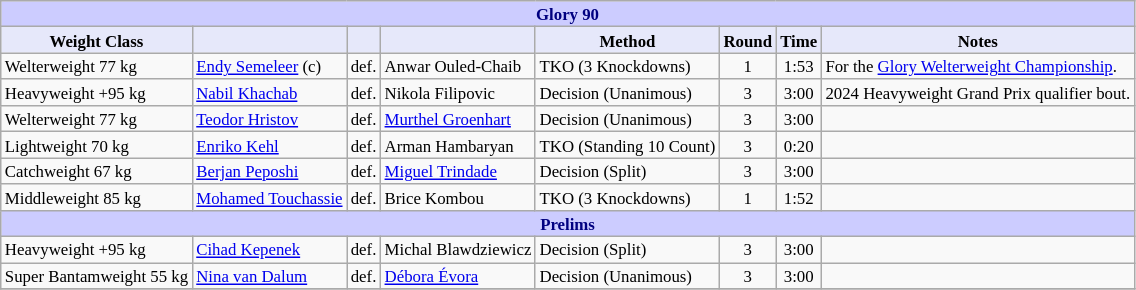<table class="wikitable" style="font-size: 70%;">
<tr>
<th colspan="8" style="background-color: #ccf; color: #000080; text-align: center;"><strong>Glory 90</strong></th>
</tr>
<tr>
<th colspan="1" style="background-color: #E6E8FA; color: #000000; text-align: center;">Weight Class</th>
<th colspan="1" style="background-color: #E6E8FA; color: #000000; text-align: center;"></th>
<th colspan="1" style="background-color: #E6E8FA; color: #000000; text-align: center;"></th>
<th colspan="1" style="background-color: #E6E8FA; color: #000000; text-align: center;"></th>
<th colspan="1" style="background-color: #E6E8FA; color: #000000; text-align: center;">Method</th>
<th colspan="1" style="background-color: #E6E8FA; color: #000000; text-align: center;">Round</th>
<th colspan="1" style="background-color: #E6E8FA; color: #000000; text-align: center;">Time</th>
<th colspan="1" style="background-color: #E6E8FA; color: #000000; text-align: center;">Notes</th>
</tr>
<tr>
<td>Welterweight 77 kg</td>
<td> <a href='#'>Endy Semeleer</a> (c)</td>
<td align=center>def.</td>
<td> Anwar Ouled-Chaib</td>
<td>TKO (3 Knockdowns)</td>
<td align=center>1</td>
<td align=center>1:53</td>
<td>For the <a href='#'>Glory Welterweight Championship</a>.</td>
</tr>
<tr>
<td>Heavyweight +95 kg</td>
<td> <a href='#'>Nabil Khachab</a></td>
<td align=center>def.</td>
<td> Nikola Filipovic</td>
<td>Decision (Unanimous)</td>
<td align=center>3</td>
<td align=center>3:00</td>
<td>2024 Heavyweight Grand Prix qualifier bout.</td>
</tr>
<tr>
<td>Welterweight 77 kg</td>
<td> <a href='#'>Teodor Hristov</a></td>
<td align=center>def.</td>
<td> <a href='#'>Murthel Groenhart</a></td>
<td>Decision (Unanimous)</td>
<td align=center>3</td>
<td align=center>3:00</td>
<td></td>
</tr>
<tr>
<td>Lightweight 70 kg</td>
<td> <a href='#'>Enriko Kehl</a></td>
<td align=center>def.</td>
<td> Arman Hambaryan</td>
<td>TKO (Standing 10 Count)</td>
<td align=center>3</td>
<td align=center>0:20</td>
<td></td>
</tr>
<tr>
<td>Catchweight 67 kg</td>
<td> <a href='#'>Berjan Peposhi</a></td>
<td align=center>def.</td>
<td> <a href='#'>Miguel Trindade</a></td>
<td>Decision (Split)</td>
<td align=center>3</td>
<td align=center>3:00</td>
<td></td>
</tr>
<tr>
<td>Middleweight 85 kg</td>
<td> <a href='#'>Mohamed Touchassie</a></td>
<td align=center>def.</td>
<td> Brice Kombou</td>
<td>TKO (3 Knockdowns)</td>
<td align=center>1</td>
<td align=center>1:52</td>
<td></td>
</tr>
<tr>
<th colspan="8" style="background-color: #ccf; color: #000080; text-align: center;"><strong>Prelims</strong></th>
</tr>
<tr>
<td>Heavyweight +95 kg</td>
<td> <a href='#'>Cihad Kepenek</a></td>
<td align=center>def.</td>
<td> Michal Blawdziewicz</td>
<td>Decision (Split)</td>
<td align=center>3</td>
<td align=center>3:00</td>
<td></td>
</tr>
<tr>
<td>Super Bantamweight 55 kg</td>
<td> <a href='#'>Nina van Dalum</a></td>
<td align=center>def.</td>
<td> <a href='#'>Débora Évora</a></td>
<td>Decision (Unanimous)</td>
<td align=center>3</td>
<td align=center>3:00</td>
<td></td>
</tr>
<tr>
</tr>
</table>
